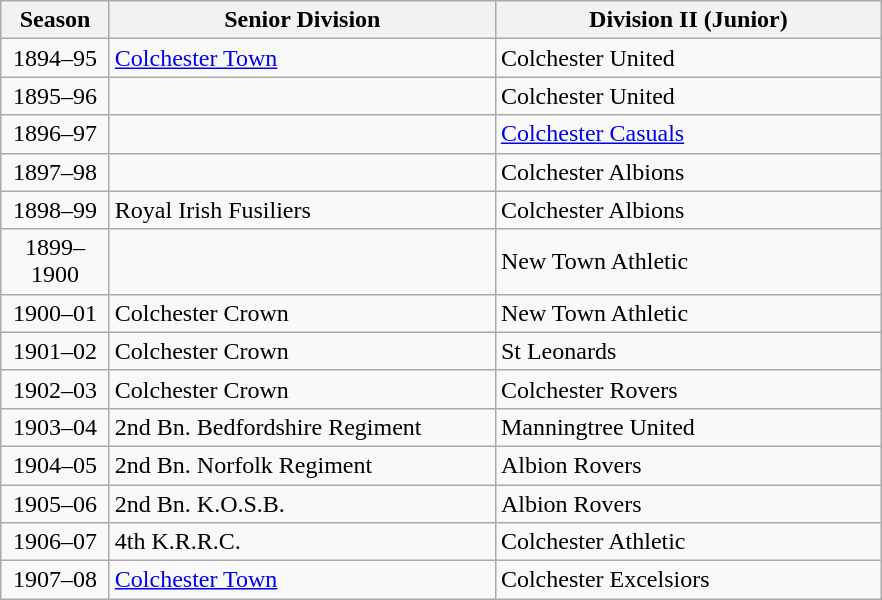<table class=wikitable style="border:0px; margin-top:-1px; margin-bottom:0;">
<tr>
<th width=65px>Season</th>
<th width=250px>Senior Division</th>
<th width=250px>Division II (Junior)</th>
</tr>
<tr>
<td align=center>1894–95</td>
<td><a href='#'>Colchester Town</a></td>
<td>Colchester United</td>
</tr>
<tr>
<td align=center>1895–96</td>
<td></td>
<td>Colchester United</td>
</tr>
<tr>
<td align=center>1896–97</td>
<td></td>
<td><a href='#'>Colchester Casuals</a></td>
</tr>
<tr>
<td align=center>1897–98</td>
<td></td>
<td>Colchester Albions</td>
</tr>
<tr>
<td align=center>1898–99</td>
<td>Royal Irish Fusiliers</td>
<td>Colchester Albions</td>
</tr>
<tr>
<td align=center>1899–1900</td>
<td></td>
<td>New Town Athletic</td>
</tr>
<tr>
<td align=center>1900–01</td>
<td>Colchester Crown</td>
<td>New Town Athletic</td>
</tr>
<tr>
<td align=center>1901–02</td>
<td>Colchester Crown</td>
<td>St Leonards</td>
</tr>
<tr>
<td align=center>1902–03</td>
<td>Colchester Crown</td>
<td>Colchester Rovers</td>
</tr>
<tr>
<td align=center>1903–04</td>
<td>2nd Bn. Bedfordshire Regiment</td>
<td>Manningtree United</td>
</tr>
<tr>
<td align=center>1904–05</td>
<td>2nd Bn. Norfolk Regiment</td>
<td>Albion Rovers</td>
</tr>
<tr>
<td align=center>1905–06</td>
<td>2nd Bn. K.O.S.B.</td>
<td>Albion Rovers</td>
</tr>
<tr>
<td align=center>1906–07</td>
<td>4th K.R.R.C.</td>
<td>Colchester Athletic</td>
</tr>
<tr>
<td align=center>1907–08</td>
<td><a href='#'>Colchester Town</a></td>
<td>Colchester Excelsiors</td>
</tr>
</table>
